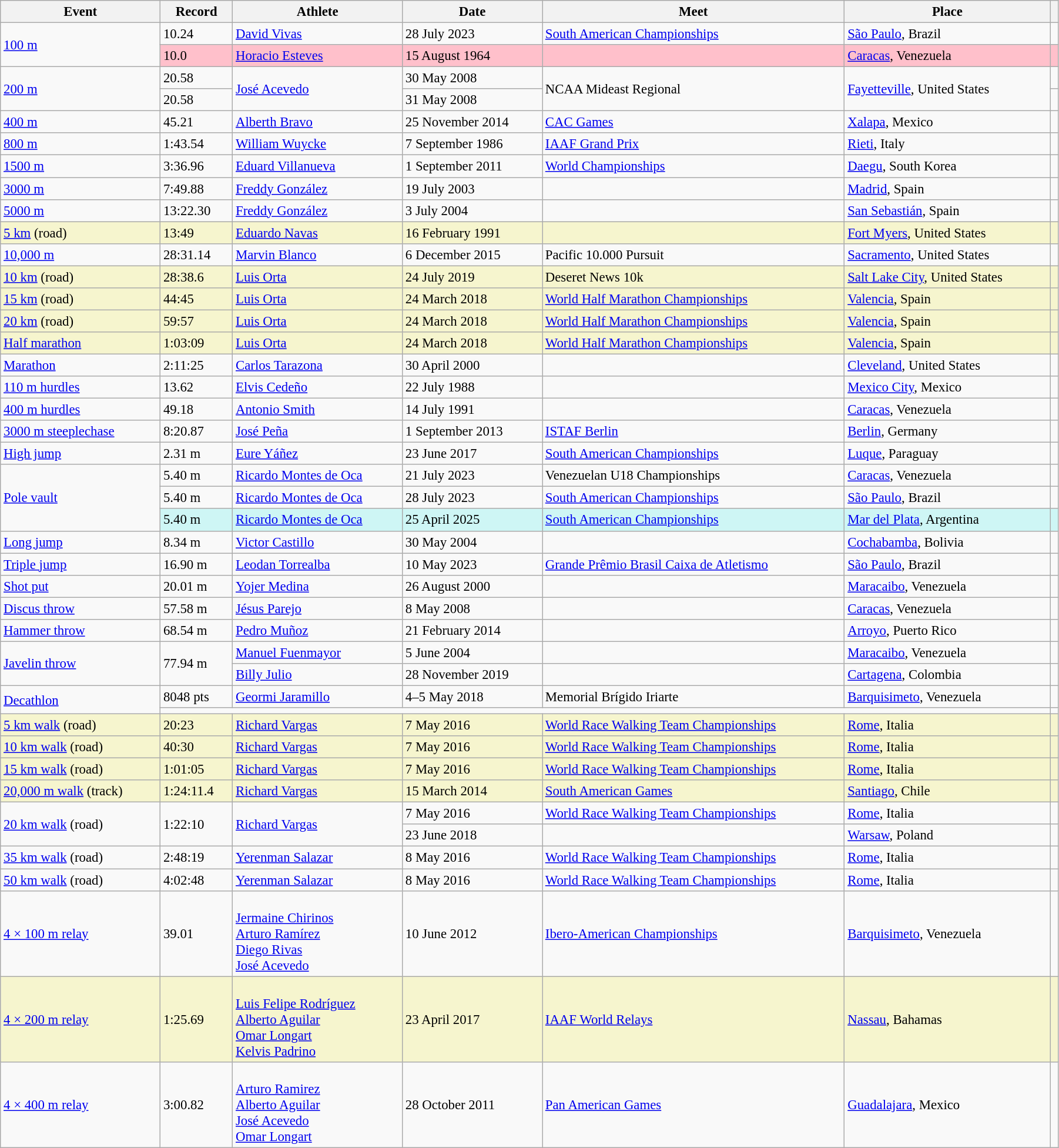<table class="wikitable" style="font-size:95%; width: 95%;">
<tr>
<th>Event</th>
<th>Record</th>
<th>Athlete</th>
<th>Date</th>
<th>Meet</th>
<th>Place</th>
<th></th>
</tr>
<tr>
<td rowspan=2><a href='#'>100 m</a></td>
<td>10.24 </td>
<td><a href='#'>David Vivas</a></td>
<td>28 July 2023</td>
<td><a href='#'>South American Championships</a></td>
<td><a href='#'>São Paulo</a>, Brazil</td>
<td></td>
</tr>
<tr style="background:pink">
<td>10.0  </td>
<td><a href='#'>Horacio Esteves</a></td>
<td>15 August 1964</td>
<td></td>
<td><a href='#'>Caracas</a>, Venezuela</td>
<td></td>
</tr>
<tr>
<td rowspan=2><a href='#'>200 m</a></td>
<td>20.58 </td>
<td rowspan=2><a href='#'>José Acevedo</a></td>
<td>30 May 2008</td>
<td rowspan=2>NCAA Mideast Regional</td>
<td rowspan=2><a href='#'>Fayetteville</a>, United States</td>
<td></td>
</tr>
<tr>
<td>20.58 </td>
<td>31 May 2008</td>
<td></td>
</tr>
<tr>
<td><a href='#'>400 m</a></td>
<td>45.21 </td>
<td><a href='#'>Alberth Bravo</a></td>
<td>25 November 2014</td>
<td><a href='#'>CAC Games</a></td>
<td><a href='#'>Xalapa</a>, Mexico</td>
<td></td>
</tr>
<tr>
<td><a href='#'>800 m</a></td>
<td>1:43.54</td>
<td><a href='#'>William Wuycke</a></td>
<td>7 September 1986</td>
<td><a href='#'>IAAF Grand Prix</a></td>
<td><a href='#'>Rieti</a>, Italy</td>
<td></td>
</tr>
<tr>
<td><a href='#'>1500 m</a></td>
<td>3:36.96</td>
<td><a href='#'>Eduard Villanueva</a></td>
<td>1 September 2011</td>
<td><a href='#'>World Championships</a></td>
<td><a href='#'>Daegu</a>, South Korea</td>
<td></td>
</tr>
<tr>
<td><a href='#'>3000 m</a></td>
<td>7:49.88</td>
<td><a href='#'>Freddy González</a></td>
<td>19 July 2003</td>
<td></td>
<td><a href='#'>Madrid</a>, Spain</td>
<td></td>
</tr>
<tr>
<td><a href='#'>5000 m</a></td>
<td>13:22.30</td>
<td><a href='#'>Freddy González</a></td>
<td>3 July 2004</td>
<td></td>
<td><a href='#'>San Sebastián</a>, Spain</td>
<td></td>
</tr>
<tr style="background:#f6F5CE;">
<td><a href='#'>5 km</a> (road)</td>
<td>13:49</td>
<td><a href='#'>Eduardo Navas</a></td>
<td>16 February 1991</td>
<td></td>
<td><a href='#'>Fort Myers</a>, United States</td>
<td></td>
</tr>
<tr>
<td><a href='#'>10,000 m</a></td>
<td>28:31.14</td>
<td><a href='#'>Marvin Blanco</a></td>
<td>6 December 2015</td>
<td>Pacific 10.000 Pursuit</td>
<td><a href='#'>Sacramento</a>, United States</td>
<td></td>
</tr>
<tr style="background:#f6F5CE;">
<td><a href='#'>10 km</a> (road)</td>
<td>28:38.6</td>
<td><a href='#'>Luis Orta</a></td>
<td>24 July 2019</td>
<td>Deseret News 10k</td>
<td><a href='#'>Salt Lake City</a>, United States</td>
<td></td>
</tr>
<tr style="background:#f6F5CE;">
<td><a href='#'>15 km</a> (road)</td>
<td>44:45</td>
<td><a href='#'>Luis Orta</a></td>
<td>24 March 2018</td>
<td><a href='#'>World Half Marathon Championships</a></td>
<td><a href='#'>Valencia</a>, Spain</td>
<td></td>
</tr>
<tr style="background:#f6F5CE;">
<td><a href='#'>20 km</a> (road)</td>
<td>59:57</td>
<td><a href='#'>Luis Orta</a></td>
<td>24 March 2018</td>
<td><a href='#'>World Half Marathon Championships</a></td>
<td><a href='#'>Valencia</a>, Spain</td>
<td></td>
</tr>
<tr style="background:#f6F5CE;">
<td><a href='#'>Half marathon</a></td>
<td>1:03:09</td>
<td><a href='#'>Luis Orta</a></td>
<td>24 March 2018</td>
<td><a href='#'>World Half Marathon Championships</a></td>
<td><a href='#'>Valencia</a>, Spain</td>
<td></td>
</tr>
<tr>
<td><a href='#'>Marathon</a></td>
<td>2:11:25</td>
<td><a href='#'>Carlos Tarazona</a></td>
<td>30 April 2000</td>
<td></td>
<td><a href='#'>Cleveland</a>, United States</td>
<td></td>
</tr>
<tr>
<td><a href='#'>110 m hurdles</a></td>
<td>13.62  </td>
<td><a href='#'>Elvis Cedeño</a></td>
<td>22 July 1988</td>
<td></td>
<td><a href='#'>Mexico City</a>, Mexico</td>
<td></td>
</tr>
<tr>
<td><a href='#'>400 m hurdles</a></td>
<td>49.18</td>
<td><a href='#'>Antonio Smith</a></td>
<td>14 July 1991</td>
<td></td>
<td><a href='#'>Caracas</a>, Venezuela</td>
<td></td>
</tr>
<tr>
<td><a href='#'>3000 m steeplechase</a></td>
<td>8:20.87</td>
<td><a href='#'>José Peña</a></td>
<td>1 September 2013</td>
<td><a href='#'>ISTAF Berlin</a></td>
<td><a href='#'>Berlin</a>, Germany</td>
<td></td>
</tr>
<tr>
<td><a href='#'>High jump</a></td>
<td>2.31 m</td>
<td><a href='#'>Eure Yáñez</a></td>
<td>23 June 2017</td>
<td><a href='#'>South American Championships</a></td>
<td><a href='#'>Luque</a>, Paraguay</td>
<td></td>
</tr>
<tr>
<td rowspan=3><a href='#'>Pole vault</a></td>
<td>5.40 m</td>
<td><a href='#'>Ricardo Montes de Oca</a></td>
<td>21 July 2023</td>
<td>Venezuelan U18 Championships</td>
<td><a href='#'>Caracas</a>, Venezuela</td>
<td></td>
</tr>
<tr>
<td>5.40 m</td>
<td><a href='#'>Ricardo Montes de Oca</a></td>
<td>28 July 2023</td>
<td><a href='#'>South American Championships</a></td>
<td><a href='#'>São Paulo</a>, Brazil</td>
<td></td>
</tr>
<tr bgcolor=#CEF6F5>
<td>5.40 m</td>
<td><a href='#'>Ricardo Montes de Oca</a></td>
<td>25 April 2025</td>
<td><a href='#'>South American Championships</a></td>
<td><a href='#'>Mar del Plata</a>, Argentina</td>
<td></td>
</tr>
<tr>
<td><a href='#'>Long jump</a></td>
<td>8.34 m </td>
<td><a href='#'>Victor Castillo</a></td>
<td>30 May 2004</td>
<td></td>
<td><a href='#'>Cochabamba</a>, Bolivia</td>
<td></td>
</tr>
<tr>
<td><a href='#'>Triple jump</a></td>
<td>16.90 m </td>
<td><a href='#'>Leodan Torrealba</a></td>
<td>10 May 2023</td>
<td><a href='#'>Grande Prêmio Brasil Caixa de Atletismo</a></td>
<td><a href='#'>São Paulo</a>, Brazil</td>
<td></td>
</tr>
<tr>
<td><a href='#'>Shot put</a></td>
<td>20.01 m</td>
<td><a href='#'>Yojer Medina</a></td>
<td>26 August 2000</td>
<td></td>
<td><a href='#'>Maracaibo</a>, Venezuela</td>
<td></td>
</tr>
<tr>
<td><a href='#'>Discus throw</a></td>
<td>57.58 m</td>
<td><a href='#'>Jésus Parejo</a></td>
<td>8 May 2008</td>
<td></td>
<td><a href='#'>Caracas</a>, Venezuela</td>
<td></td>
</tr>
<tr>
<td><a href='#'>Hammer throw</a></td>
<td>68.54 m</td>
<td><a href='#'>Pedro Muñoz</a></td>
<td>21 February 2014</td>
<td></td>
<td><a href='#'>Arroyo</a>, Puerto Rico</td>
<td></td>
</tr>
<tr>
<td rowspan=2><a href='#'>Javelin throw</a></td>
<td rowspan=2>77.94 m</td>
<td><a href='#'>Manuel Fuenmayor</a></td>
<td>5 June 2004</td>
<td></td>
<td><a href='#'>Maracaibo</a>, Venezuela</td>
<td></td>
</tr>
<tr>
<td><a href='#'>Billy Julio</a></td>
<td>28 November 2019</td>
<td></td>
<td><a href='#'>Cartagena</a>, Colombia</td>
<td></td>
</tr>
<tr>
<td rowspan=2><a href='#'>Decathlon</a></td>
<td>8048 pts</td>
<td><a href='#'>Geormi Jaramillo</a></td>
<td>4–5 May 2018</td>
<td>Memorial Brígido Iriarte</td>
<td><a href='#'>Barquisimeto</a>, Venezuela</td>
<td></td>
</tr>
<tr>
<td colspan=5></td>
</tr>
<tr style="background:#f6F5CE;">
<td><a href='#'>5 km walk</a> (road)</td>
<td>20:23</td>
<td><a href='#'>Richard Vargas</a></td>
<td>7 May 2016</td>
<td><a href='#'>World Race Walking Team Championships</a></td>
<td><a href='#'>Rome</a>, Italia</td>
<td></td>
</tr>
<tr style="background:#f6F5CE;">
<td><a href='#'>10 km walk</a> (road)</td>
<td>40:30</td>
<td><a href='#'>Richard Vargas</a></td>
<td>7 May 2016</td>
<td><a href='#'>World Race Walking Team Championships</a></td>
<td><a href='#'>Rome</a>, Italia</td>
<td></td>
</tr>
<tr style="background:#f6F5CE;">
<td><a href='#'>15 km walk</a> (road)</td>
<td>1:01:05</td>
<td><a href='#'>Richard Vargas</a></td>
<td>7 May 2016</td>
<td><a href='#'>World Race Walking Team Championships</a></td>
<td><a href='#'>Rome</a>, Italia</td>
<td></td>
</tr>
<tr style="background:#f6F5CE;">
<td><a href='#'>20,000 m walk</a> (track)</td>
<td>1:24:11.4</td>
<td><a href='#'>Richard Vargas</a></td>
<td>15 March 2014</td>
<td><a href='#'>South American Games</a></td>
<td><a href='#'>Santiago</a>, Chile</td>
<td></td>
</tr>
<tr>
<td rowspan=2><a href='#'>20 km walk</a> (road)</td>
<td rowspan=2>1:22:10</td>
<td rowspan=2><a href='#'>Richard Vargas</a></td>
<td>7 May 2016</td>
<td><a href='#'>World Race Walking Team Championships</a></td>
<td><a href='#'>Rome</a>, Italia</td>
<td></td>
</tr>
<tr>
<td>23 June 2018</td>
<td></td>
<td><a href='#'>Warsaw</a>, Poland</td>
<td></td>
</tr>
<tr>
<td><a href='#'>35 km walk</a> (road)</td>
<td>2:48:19</td>
<td><a href='#'>Yerenman Salazar</a></td>
<td>8 May 2016</td>
<td><a href='#'>World Race Walking Team Championships</a></td>
<td><a href='#'>Rome</a>, Italia</td>
<td></td>
</tr>
<tr>
<td><a href='#'>50 km walk</a> (road)</td>
<td>4:02:48</td>
<td><a href='#'>Yerenman Salazar</a></td>
<td>8 May 2016</td>
<td><a href='#'>World Race Walking Team Championships</a></td>
<td><a href='#'>Rome</a>, Italia</td>
<td></td>
</tr>
<tr>
<td><a href='#'>4 × 100 m relay</a></td>
<td>39.01</td>
<td><br><a href='#'>Jermaine Chirinos</a><br><a href='#'>Arturo Ramírez</a><br><a href='#'>Diego Rivas</a><br><a href='#'>José Acevedo</a></td>
<td>10 June 2012</td>
<td><a href='#'>Ibero-American Championships</a></td>
<td><a href='#'>Barquisimeto</a>, Venezuela</td>
<td></td>
</tr>
<tr style="background:#f6F5CE;">
<td><a href='#'>4 × 200 m relay</a></td>
<td>1:25.69</td>
<td><br><a href='#'>Luis Felipe Rodríguez</a><br><a href='#'>Alberto Aguilar</a><br><a href='#'>Omar Longart</a><br><a href='#'>Kelvis Padrino</a></td>
<td>23 April 2017</td>
<td><a href='#'>IAAF World Relays</a></td>
<td><a href='#'>Nassau</a>, Bahamas</td>
<td></td>
</tr>
<tr>
<td><a href='#'>4 × 400 m relay</a></td>
<td>3:00.82 </td>
<td><br><a href='#'>Arturo Ramirez</a><br><a href='#'>Alberto Aguilar</a><br><a href='#'>José Acevedo</a><br><a href='#'>Omar Longart</a></td>
<td>28 October 2011</td>
<td><a href='#'>Pan American Games</a></td>
<td><a href='#'>Guadalajara</a>, Mexico</td>
<td></td>
</tr>
</table>
